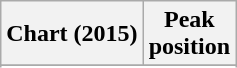<table class="wikitable sortable plainrowheaders">
<tr>
<th>Chart (2015)</th>
<th>Peak<br>position</th>
</tr>
<tr>
</tr>
<tr>
</tr>
</table>
